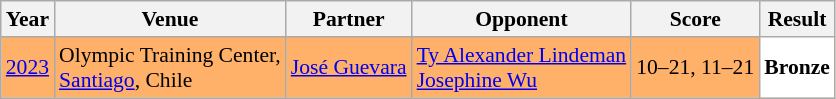<table class="sortable wikitable" style="font-size: 90%;">
<tr>
<th>Year</th>
<th>Venue</th>
<th>Partner</th>
<th>Opponent</th>
<th>Score</th>
<th>Result</th>
</tr>
<tr style="background:#FFB069">
<td align="center"><a href='#'>2023</a></td>
<td align="left">Olympic Training Center,<br><a href='#'>Santiago</a>, Chile</td>
<td align="left"> <a href='#'>José Guevara</a></td>
<td align="left"> <a href='#'>Ty Alexander Lindeman</a><br> <a href='#'>Josephine Wu</a></td>
<td align="left">10–21, 11–21</td>
<td style="text-align:left; background:white"> <strong>Bronze</strong></td>
</tr>
</table>
